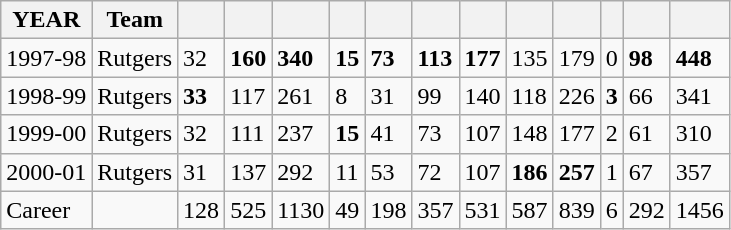<table class="wikitable">
<tr>
<th>YEAR</th>
<th>Team</th>
<th></th>
<th></th>
<th></th>
<th></th>
<th></th>
<th></th>
<th></th>
<th></th>
<th></th>
<th></th>
<th></th>
<th></th>
</tr>
<tr>
<td>1997-98</td>
<td>Rutgers</td>
<td>32</td>
<td><strong>160</strong></td>
<td><strong>340</strong></td>
<td><strong>15</strong></td>
<td><strong>73</strong></td>
<td><strong>113</strong></td>
<td><strong>177</strong></td>
<td>135</td>
<td>179</td>
<td>0</td>
<td><strong>98</strong></td>
<td><strong>448</strong></td>
</tr>
<tr>
<td>1998-99</td>
<td>Rutgers</td>
<td><strong>33</strong></td>
<td>117</td>
<td>261</td>
<td>8</td>
<td>31</td>
<td>99</td>
<td>140</td>
<td>118</td>
<td>226</td>
<td><strong>3</strong></td>
<td>66</td>
<td>341</td>
</tr>
<tr>
<td>1999-00</td>
<td>Rutgers</td>
<td>32</td>
<td>111</td>
<td>237</td>
<td><strong>15</strong></td>
<td>41</td>
<td>73</td>
<td>107</td>
<td>148</td>
<td>177</td>
<td>2</td>
<td>61</td>
<td>310</td>
</tr>
<tr>
<td>2000-01</td>
<td>Rutgers</td>
<td>31</td>
<td>137</td>
<td>292</td>
<td>11</td>
<td>53</td>
<td>72</td>
<td>107</td>
<td><strong>186</strong></td>
<td><strong>257</strong></td>
<td>1</td>
<td>67</td>
<td>357</td>
</tr>
<tr>
<td>Career</td>
<td></td>
<td>128</td>
<td>525</td>
<td>1130</td>
<td>49</td>
<td>198</td>
<td>357</td>
<td>531</td>
<td>587</td>
<td>839</td>
<td>6</td>
<td>292</td>
<td>1456</td>
</tr>
</table>
